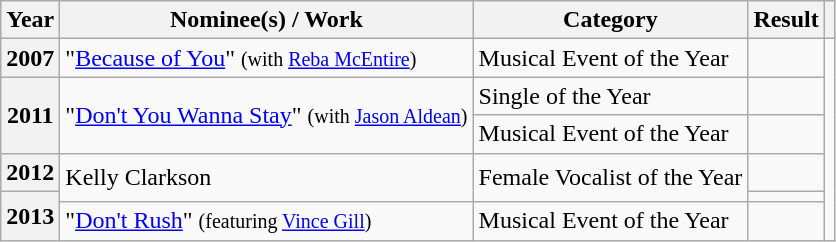<table class="wikitable plainrowheaders">
<tr>
<th>Year</th>
<th>Nominee(s) / Work</th>
<th>Category</th>
<th>Result</th>
<th></th>
</tr>
<tr>
<th scope="row">2007</th>
<td>"<a href='#'>Because of You</a>" <small>(with <a href='#'>Reba McEntire</a>)</small></td>
<td>Musical Event of the Year</td>
<td></td>
<td align="center" rowspan="6"></td>
</tr>
<tr>
<th scope="row" rowspan="2">2011</th>
<td rowspan="2">"<a href='#'>Don't You Wanna Stay</a>" <small>(with <a href='#'>Jason Aldean</a>)</small></td>
<td>Single of the Year</td>
<td></td>
</tr>
<tr>
<td>Musical Event of the Year</td>
<td></td>
</tr>
<tr>
<th scope="row">2012</th>
<td rowspan="2">Kelly Clarkson</td>
<td rowspan="2">Female Vocalist of the Year</td>
<td></td>
</tr>
<tr>
<th scope="row" rowspan="2">2013</th>
<td></td>
</tr>
<tr>
<td>"<a href='#'>Don't Rush</a>" <small>(featuring <a href='#'>Vince Gill</a>)</small></td>
<td>Musical Event of the Year</td>
<td></td>
</tr>
</table>
